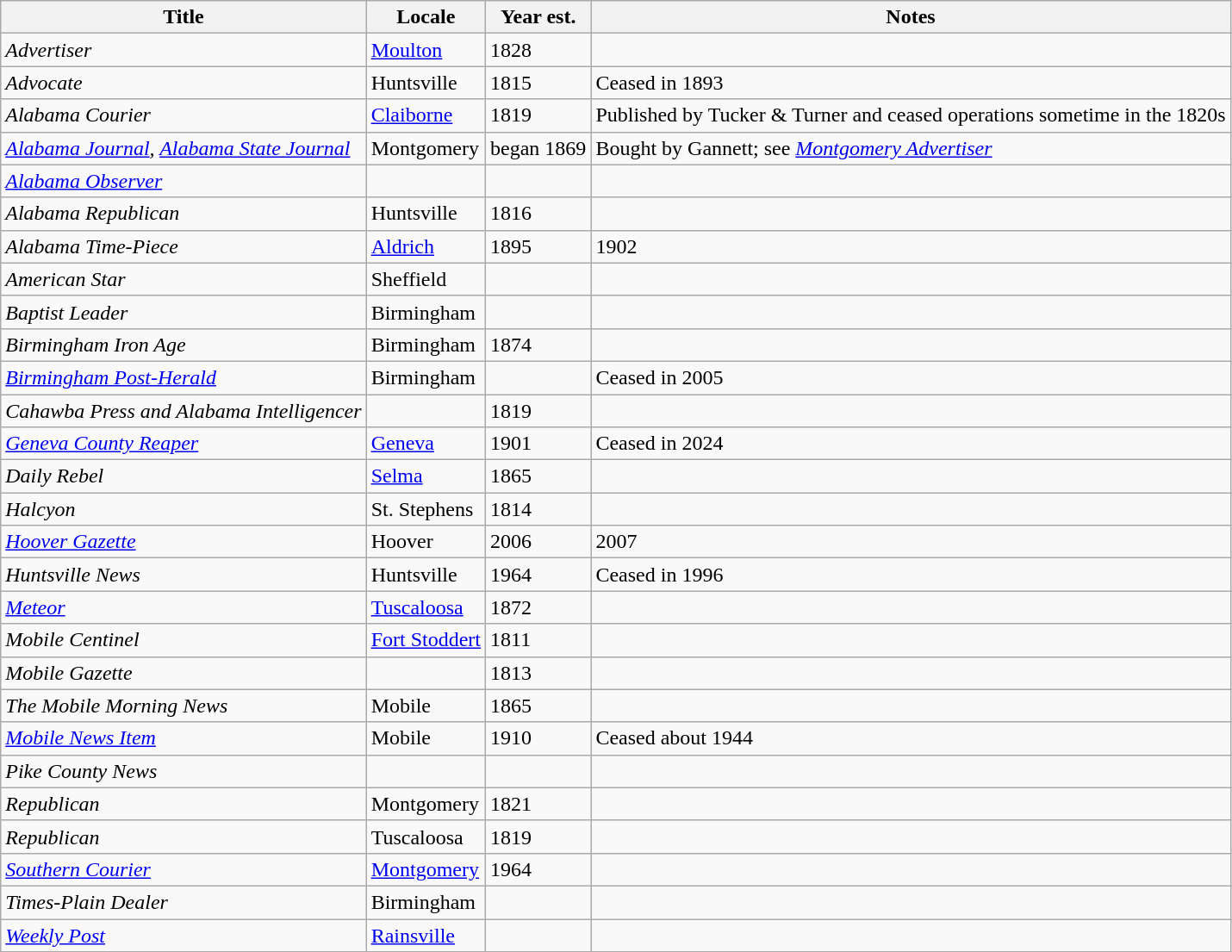<table class="wikitable sortable">
<tr>
<th>Title</th>
<th>Locale</th>
<th>Year est.</th>
<th>Notes</th>
</tr>
<tr>
<td><em>Advertiser</em></td>
<td><a href='#'>Moulton</a></td>
<td>1828</td>
<td></td>
</tr>
<tr>
<td><em>Advocate</em></td>
<td>Huntsville</td>
<td>1815</td>
<td>Ceased in 1893</td>
</tr>
<tr>
<td><em>Alabama Courier</em></td>
<td><a href='#'>Claiborne</a></td>
<td>1819</td>
<td>Published by Tucker & Turner and ceased operations sometime in the 1820s</td>
</tr>
<tr>
<td><em><a href='#'>Alabama Journal</a>, <a href='#'>Alabama State Journal</a></em></td>
<td>Montgomery</td>
<td>began 1869</td>
<td>Bought by Gannett; see <em><a href='#'>Montgomery Advertiser</a></em></td>
</tr>
<tr>
<td><em><a href='#'>Alabama Observer</a></em></td>
<td></td>
<td></td>
<td></td>
</tr>
<tr>
<td><em>Alabama Republican</em></td>
<td>Huntsville</td>
<td>1816</td>
<td></td>
</tr>
<tr>
<td><em>Alabama Time-Piece</em></td>
<td><a href='#'>Aldrich</a></td>
<td>1895</td>
<td>1902</td>
</tr>
<tr>
<td><em>American Star</em></td>
<td>Sheffield</td>
<td></td>
<td></td>
</tr>
<tr>
<td><em>Baptist Leader</em></td>
<td>Birmingham</td>
<td></td>
<td></td>
</tr>
<tr>
<td><em>Birmingham Iron Age</em></td>
<td>Birmingham</td>
<td>1874</td>
<td></td>
</tr>
<tr>
<td><em><a href='#'>Birmingham Post-Herald</a></em></td>
<td>Birmingham</td>
<td></td>
<td>Ceased in 2005</td>
</tr>
<tr>
<td><em>Cahawba Press and Alabama Intelligencer</em></td>
<td></td>
<td>1819</td>
<td></td>
</tr>
<tr>
<td><em><a href='#'>Geneva County Reaper</a></em></td>
<td><a href='#'>Geneva</a></td>
<td>1901</td>
<td>Ceased in 2024</td>
</tr>
<tr>
<td><em>Daily Rebel</em></td>
<td><a href='#'>Selma</a></td>
<td>1865</td>
<td></td>
</tr>
<tr>
<td><em>Halcyon</em></td>
<td>St. Stephens</td>
<td>1814</td>
<td></td>
</tr>
<tr>
<td><em><a href='#'>Hoover Gazette</a></em></td>
<td>Hoover</td>
<td>2006</td>
<td>2007</td>
</tr>
<tr>
<td><em>Huntsville News</em></td>
<td>Huntsville</td>
<td>1964</td>
<td>Ceased in 1996</td>
</tr>
<tr>
<td><em><a href='#'>Meteor</a></em></td>
<td><a href='#'>Tuscaloosa</a></td>
<td>1872</td>
<td></td>
</tr>
<tr>
<td><em>Mobile Centinel</em></td>
<td><a href='#'>Fort Stoddert</a></td>
<td>1811</td>
<td></td>
</tr>
<tr>
<td><em>Mobile Gazette</em></td>
<td></td>
<td>1813</td>
<td></td>
</tr>
<tr>
<td><em>The Mobile Morning News</em></td>
<td>Mobile</td>
<td>1865</td>
<td></td>
</tr>
<tr>
<td><em><a href='#'>Mobile News Item</a></em></td>
<td>Mobile</td>
<td>1910</td>
<td>Ceased about 1944</td>
</tr>
<tr>
<td><em>Pike County News</em></td>
<td></td>
<td></td>
<td></td>
</tr>
<tr>
<td><em>Republican</em></td>
<td>Montgomery</td>
<td>1821</td>
<td></td>
</tr>
<tr>
<td><em>Republican</em></td>
<td>Tuscaloosa</td>
<td>1819</td>
<td></td>
</tr>
<tr>
<td><em><a href='#'>Southern Courier</a></em></td>
<td><a href='#'>Montgomery</a></td>
<td>1964</td>
<td></td>
</tr>
<tr>
<td><em>Times-Plain Dealer</em></td>
<td>Birmingham</td>
<td></td>
<td></td>
</tr>
<tr>
<td><em><a href='#'>Weekly Post</a></em></td>
<td><a href='#'>Rainsville</a></td>
<td></td>
<td></td>
</tr>
</table>
